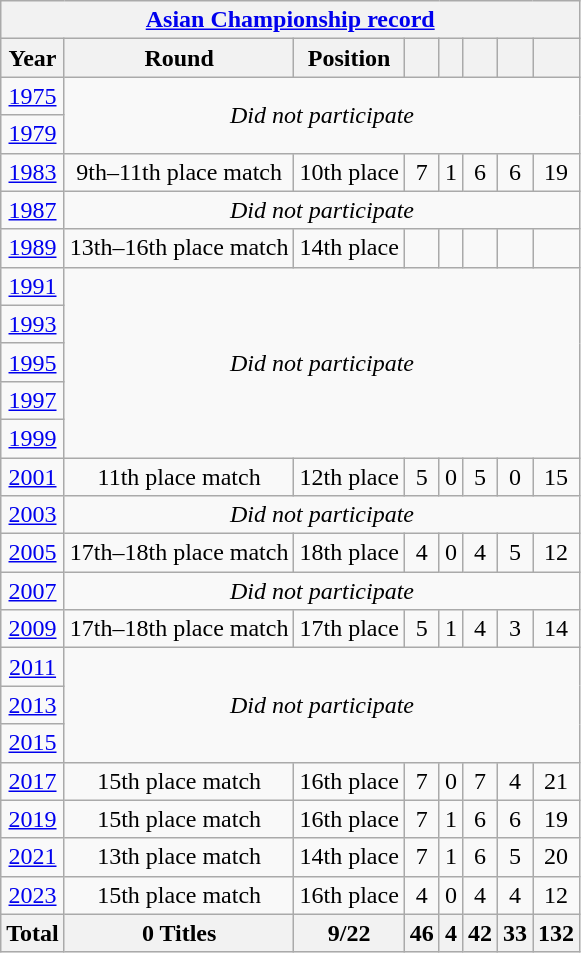<table class="wikitable" style="text-align:center">
<tr>
<th colspan=9><a href='#'>Asian Championship record</a></th>
</tr>
<tr>
<th>Year</th>
<th>Round</th>
<th>Position</th>
<th></th>
<th></th>
<th></th>
<th></th>
<th></th>
</tr>
<tr>
<td> <a href='#'>1975</a></td>
<td rowspan=2  colspan=7><em>Did not participate</em></td>
</tr>
<tr>
<td> <a href='#'>1979</a></td>
</tr>
<tr>
<td> <a href='#'>1983</a></td>
<td>9th–11th place match</td>
<td>10th place</td>
<td>7</td>
<td>1</td>
<td>6</td>
<td>6</td>
<td>19</td>
</tr>
<tr>
<td> <a href='#'>1987</a></td>
<td rowspan=1  colspan=7><em>Did not participate</em></td>
</tr>
<tr>
<td> <a href='#'>1989</a></td>
<td>13th–16th place match</td>
<td>14th place</td>
<td></td>
<td></td>
<td></td>
<td></td>
<td></td>
</tr>
<tr>
<td> <a href='#'>1991</a></td>
<td rowspan=5  colspan=7><em>Did not participate</em></td>
</tr>
<tr>
<td> <a href='#'>1993</a></td>
</tr>
<tr>
<td> <a href='#'>1995</a></td>
</tr>
<tr>
<td> <a href='#'>1997</a></td>
</tr>
<tr>
<td> <a href='#'>1999</a></td>
</tr>
<tr>
<td> <a href='#'>2001</a></td>
<td>11th place match</td>
<td>12th place</td>
<td>5</td>
<td>0</td>
<td>5</td>
<td>0</td>
<td>15</td>
</tr>
<tr>
<td> <a href='#'>2003</a></td>
<td rowspan=1  colspan=7><em>Did not participate</em></td>
</tr>
<tr>
<td> <a href='#'>2005</a></td>
<td>17th–18th place match</td>
<td>18th place</td>
<td>4</td>
<td>0</td>
<td>4</td>
<td>5</td>
<td>12</td>
</tr>
<tr>
<td> <a href='#'>2007</a></td>
<td rowspan=1  colspan=7><em>Did not participate</em></td>
</tr>
<tr>
<td> <a href='#'>2009</a></td>
<td>17th–18th place match</td>
<td>17th place</td>
<td>5</td>
<td>1</td>
<td>4</td>
<td>3</td>
<td>14</td>
</tr>
<tr>
<td> <a href='#'>2011</a></td>
<td rowspan=3  colspan=7><em>Did not participate</em></td>
</tr>
<tr>
<td> <a href='#'>2013</a></td>
</tr>
<tr>
<td> <a href='#'>2015</a></td>
</tr>
<tr>
<td> <a href='#'>2017</a></td>
<td>15th place match</td>
<td>16th place</td>
<td>7</td>
<td>0</td>
<td>7</td>
<td>4</td>
<td>21</td>
</tr>
<tr>
<td> <a href='#'>2019</a></td>
<td>15th place match</td>
<td>16th place</td>
<td>7</td>
<td>1</td>
<td>6</td>
<td>6</td>
<td>19</td>
</tr>
<tr>
<td> <a href='#'>2021</a></td>
<td>13th place match</td>
<td>14th place</td>
<td>7</td>
<td>1</td>
<td>6</td>
<td>5</td>
<td>20</td>
</tr>
<tr>
<td> <a href='#'>2023</a></td>
<td>15th place match</td>
<td>16th place</td>
<td>4</td>
<td>0</td>
<td>4</td>
<td>4</td>
<td>12</td>
</tr>
<tr>
<th>Total</th>
<th>0 Titles</th>
<th>9/22</th>
<th>46</th>
<th>4</th>
<th>42</th>
<th>33</th>
<th>132</th>
</tr>
</table>
